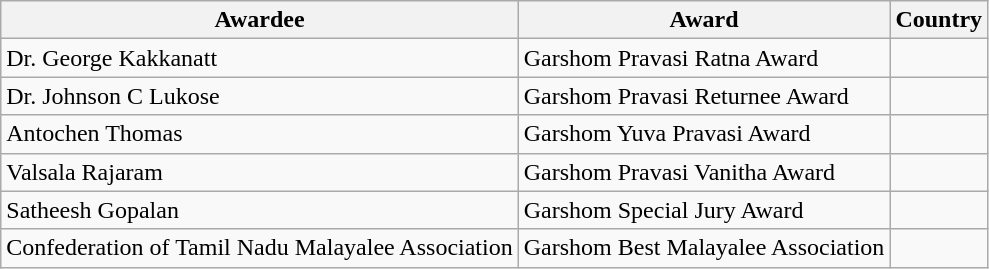<table class="wikitable">
<tr>
<th>Awardee</th>
<th>Award</th>
<th>Country</th>
</tr>
<tr>
<td>Dr. George Kakkanatt</td>
<td>Garshom Pravasi Ratna Award</td>
<td></td>
</tr>
<tr>
<td>Dr. Johnson C Lukose</td>
<td>Garshom Pravasi Returnee Award</td>
<td></td>
</tr>
<tr>
<td>Antochen Thomas</td>
<td>Garshom Yuva Pravasi Award</td>
<td></td>
</tr>
<tr>
<td>Valsala Rajaram</td>
<td>Garshom Pravasi Vanitha Award</td>
<td></td>
</tr>
<tr>
<td>Satheesh Gopalan</td>
<td>Garshom Special Jury Award</td>
<td></td>
</tr>
<tr>
<td>Confederation of Tamil Nadu Malayalee Association</td>
<td>Garshom Best Malayalee Association</td>
<td></td>
</tr>
</table>
